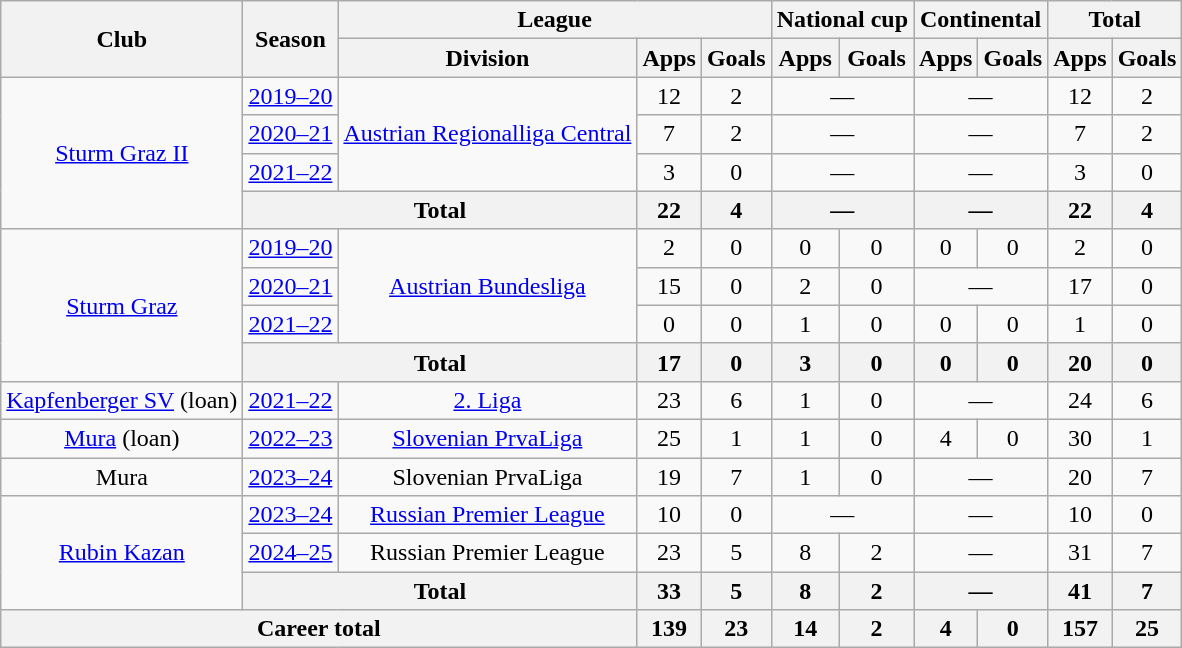<table class="wikitable" style="text-align:center">
<tr>
<th rowspan="2">Club</th>
<th rowspan="2">Season</th>
<th colspan="3">League</th>
<th colspan="2">National cup</th>
<th colspan="2">Continental</th>
<th colspan="2">Total</th>
</tr>
<tr>
<th>Division</th>
<th>Apps</th>
<th>Goals</th>
<th>Apps</th>
<th>Goals</th>
<th>Apps</th>
<th>Goals</th>
<th>Apps</th>
<th>Goals</th>
</tr>
<tr>
<td rowspan="4"><a href='#'>Sturm Graz II</a></td>
<td><a href='#'>2019–20</a></td>
<td rowspan="3"><a href='#'>Austrian Regionalliga Central</a></td>
<td>12</td>
<td>2</td>
<td colspan="2">—</td>
<td colspan="2">—</td>
<td>12</td>
<td>2</td>
</tr>
<tr>
<td><a href='#'>2020–21</a></td>
<td>7</td>
<td>2</td>
<td colspan="2">—</td>
<td colspan="2">—</td>
<td>7</td>
<td>2</td>
</tr>
<tr>
<td><a href='#'>2021–22</a></td>
<td>3</td>
<td>0</td>
<td colspan="2">—</td>
<td colspan="2">—</td>
<td>3</td>
<td>0</td>
</tr>
<tr>
<th colspan="2">Total</th>
<th>22</th>
<th>4</th>
<th colspan="2">—</th>
<th colspan="2">—</th>
<th>22</th>
<th>4</th>
</tr>
<tr>
<td rowspan="4"><a href='#'>Sturm Graz</a></td>
<td><a href='#'>2019–20</a></td>
<td rowspan="3"><a href='#'>Austrian Bundesliga</a></td>
<td>2</td>
<td>0</td>
<td>0</td>
<td>0</td>
<td>0</td>
<td>0</td>
<td>2</td>
<td>0</td>
</tr>
<tr>
<td><a href='#'>2020–21</a></td>
<td>15</td>
<td>0</td>
<td>2</td>
<td>0</td>
<td colspan="2">—</td>
<td>17</td>
<td>0</td>
</tr>
<tr>
<td><a href='#'>2021–22</a></td>
<td>0</td>
<td>0</td>
<td>1</td>
<td>0</td>
<td>0</td>
<td>0</td>
<td>1</td>
<td>0</td>
</tr>
<tr>
<th colspan="2">Total</th>
<th>17</th>
<th>0</th>
<th>3</th>
<th>0</th>
<th>0</th>
<th>0</th>
<th>20</th>
<th>0</th>
</tr>
<tr>
<td><a href='#'>Kapfenberger SV</a> (loan)</td>
<td><a href='#'>2021–22</a></td>
<td><a href='#'>2. Liga</a></td>
<td>23</td>
<td>6</td>
<td>1</td>
<td>0</td>
<td colspan="2">—</td>
<td>24</td>
<td>6</td>
</tr>
<tr>
<td><a href='#'>Mura</a> (loan)</td>
<td><a href='#'>2022–23</a></td>
<td><a href='#'>Slovenian PrvaLiga</a></td>
<td>25</td>
<td>1</td>
<td>1</td>
<td>0</td>
<td>4</td>
<td>0</td>
<td>30</td>
<td>1</td>
</tr>
<tr>
<td>Mura</td>
<td><a href='#'>2023–24</a></td>
<td>Slovenian PrvaLiga</td>
<td>19</td>
<td>7</td>
<td>1</td>
<td>0</td>
<td colspan="2">—</td>
<td>20</td>
<td>7</td>
</tr>
<tr>
<td rowspan="3"><a href='#'>Rubin Kazan</a></td>
<td><a href='#'>2023–24</a></td>
<td><a href='#'>Russian Premier League</a></td>
<td>10</td>
<td>0</td>
<td colspan="2">—</td>
<td colspan="2">—</td>
<td>10</td>
<td>0</td>
</tr>
<tr>
<td><a href='#'>2024–25</a></td>
<td>Russian Premier League</td>
<td>23</td>
<td>5</td>
<td>8</td>
<td>2</td>
<td colspan="2">—</td>
<td>31</td>
<td>7</td>
</tr>
<tr>
<th colspan="2">Total</th>
<th>33</th>
<th>5</th>
<th>8</th>
<th>2</th>
<th colspan="2">—</th>
<th>41</th>
<th>7</th>
</tr>
<tr>
<th colspan="3">Career total</th>
<th>139</th>
<th>23</th>
<th>14</th>
<th>2</th>
<th>4</th>
<th>0</th>
<th>157</th>
<th>25</th>
</tr>
</table>
